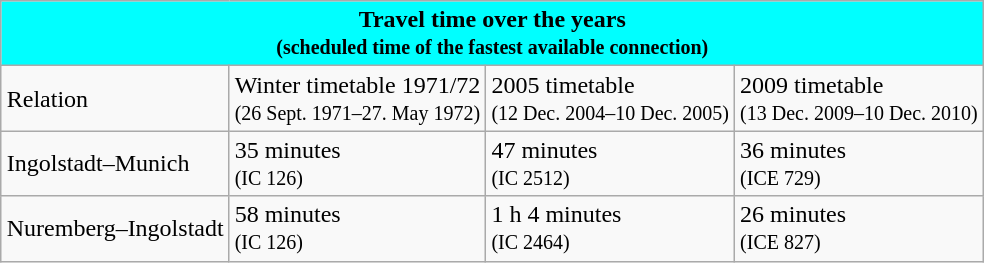<table class="wikitable" style="float: right; margin-left:1em;">
<tr class="hintergrundfarbe6">
<th ! colspan="4" style="background: aqua">Travel time over the years<br><small>(scheduled time of the fastest available connection)</small></th>
</tr>
<tr>
<td>Relation</td>
<td>Winter timetable 1971/72<br><small>(26 Sept. 1971–27. May 1972)</small></td>
<td>2005 timetable <br><small>(12 Dec. 2004–10 Dec. 2005)</small></td>
<td>2009 timetable <br><small>(13 Dec. 2009–10 Dec. 2010)</small></td>
</tr>
<tr>
<td>Ingolstadt–Munich<br></td>
<td>35 minutes<br><small>(IC 126)</small></td>
<td>47 minutes<br><small>(IC 2512)</small></td>
<td>36 minutes<br><small>(ICE 729)</small></td>
</tr>
<tr>
<td>Nuremberg–Ingolstadt<br></td>
<td>58 minutes<br><small>(IC 126)</small></td>
<td>1 h 4 minutes<br><small>(IC 2464)</small></td>
<td>26 minutes<br><small>(ICE 827)</small></td>
</tr>
</table>
